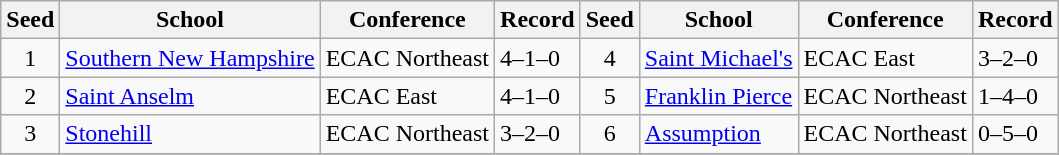<table class="wikitable">
<tr>
<th>Seed</th>
<th>School</th>
<th>Conference</th>
<th>Record</th>
<th>Seed</th>
<th>School</th>
<th>Conference</th>
<th>Record</th>
</tr>
<tr>
<td align=center>1</td>
<td><a href='#'>Southern New Hampshire</a></td>
<td>ECAC Northeast</td>
<td>4–1–0</td>
<td align=center>4</td>
<td><a href='#'>Saint Michael's</a></td>
<td>ECAC East</td>
<td>3–2–0</td>
</tr>
<tr>
<td align=center>2</td>
<td><a href='#'>Saint Anselm</a></td>
<td>ECAC East</td>
<td>4–1–0</td>
<td align=center>5</td>
<td><a href='#'>Franklin Pierce</a></td>
<td>ECAC Northeast</td>
<td>1–4–0</td>
</tr>
<tr>
<td align=center>3</td>
<td><a href='#'>Stonehill</a></td>
<td>ECAC Northeast</td>
<td>3–2–0</td>
<td align=center>6</td>
<td><a href='#'>Assumption</a></td>
<td>ECAC Northeast</td>
<td>0–5–0</td>
</tr>
<tr>
</tr>
</table>
